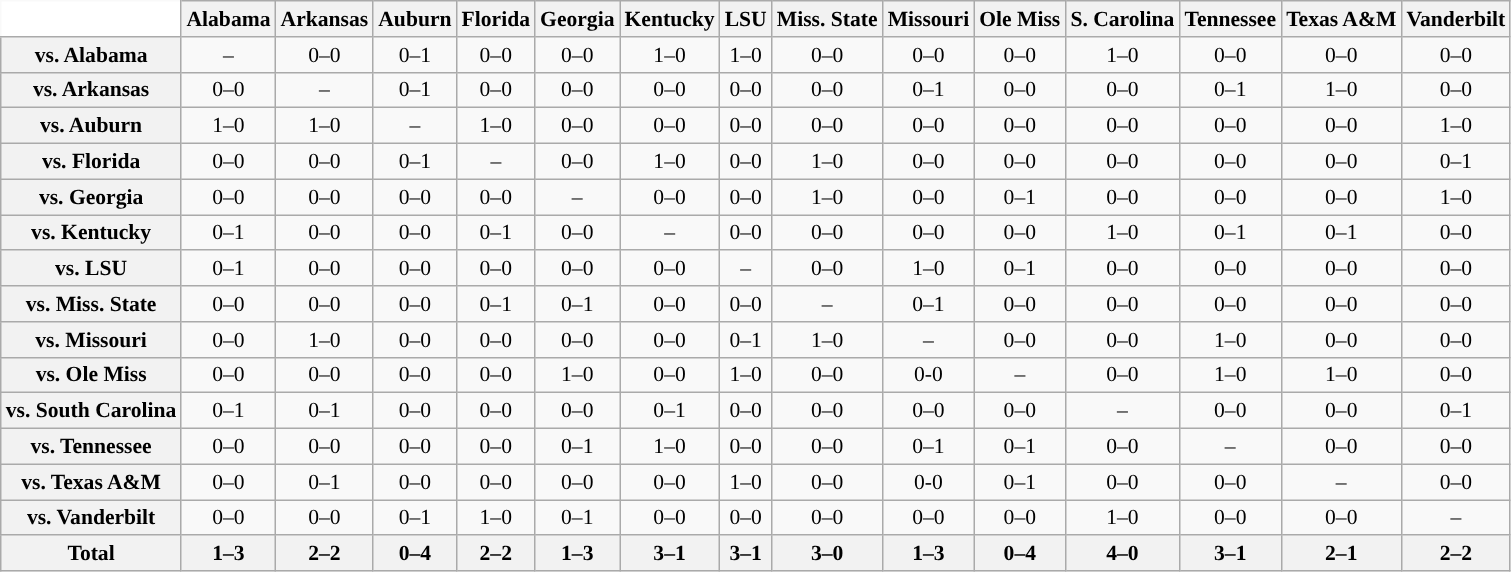<table class="wikitable" style="white-space:nowrap; font-size:90%;">
<tr>
<td style="background:white; border-top-style:hidden; border-left-style:hidden;"></td>
<th>Alabama</th>
<th>Arkansas</th>
<th>Auburn</th>
<th>Florida</th>
<th>Georgia</th>
<th>Kentucky</th>
<th>LSU</th>
<th>Miss. State</th>
<th>Missouri</th>
<th>Ole Miss</th>
<th>S. Carolina</th>
<th>Tennessee</th>
<th>Texas A&M</th>
<th>Vanderbilt</th>
</tr>
<tr style="text-align:center;">
<th>vs. Alabama</th>
<td>–</td>
<td>0–0</td>
<td>0–1</td>
<td>0–0</td>
<td>0–0</td>
<td>1–0</td>
<td>1–0</td>
<td>0–0</td>
<td>0–0</td>
<td>0–0</td>
<td>1–0</td>
<td>0–0</td>
<td>0–0</td>
<td>0–0</td>
</tr>
<tr style="text-align:center;">
<th>vs. Arkansas</th>
<td>0–0</td>
<td>–</td>
<td>0–1</td>
<td>0–0</td>
<td>0–0</td>
<td>0–0</td>
<td>0–0</td>
<td>0–0</td>
<td>0–1</td>
<td>0–0</td>
<td>0–0</td>
<td>0–1</td>
<td>1–0</td>
<td>0–0</td>
</tr>
<tr style="text-align:center;">
<th>vs. Auburn</th>
<td>1–0</td>
<td>1–0</td>
<td>–</td>
<td>1–0</td>
<td>0–0</td>
<td>0–0</td>
<td>0–0</td>
<td>0–0</td>
<td>0–0</td>
<td>0–0</td>
<td>0–0</td>
<td>0–0</td>
<td>0–0</td>
<td>1–0</td>
</tr>
<tr style="text-align:center;">
<th>vs. Florida</th>
<td>0–0</td>
<td>0–0</td>
<td>0–1</td>
<td>–</td>
<td>0–0</td>
<td>1–0</td>
<td>0–0</td>
<td>1–0</td>
<td>0–0</td>
<td>0–0</td>
<td>0–0</td>
<td>0–0</td>
<td>0–0</td>
<td>0–1</td>
</tr>
<tr style="text-align:center;">
<th>vs. Georgia</th>
<td>0–0</td>
<td>0–0</td>
<td>0–0</td>
<td>0–0</td>
<td>–</td>
<td>0–0</td>
<td>0–0</td>
<td>1–0</td>
<td>0–0</td>
<td>0–1</td>
<td>0–0</td>
<td>0–0</td>
<td>0–0</td>
<td>1–0</td>
</tr>
<tr style="text-align:center;">
<th>vs. Kentucky</th>
<td>0–1</td>
<td>0–0</td>
<td>0–0</td>
<td>0–1</td>
<td>0–0</td>
<td>–</td>
<td>0–0</td>
<td>0–0</td>
<td>0–0</td>
<td>0–0</td>
<td>1–0</td>
<td>0–1</td>
<td>0–1</td>
<td>0–0</td>
</tr>
<tr style="text-align:center;">
<th>vs. LSU</th>
<td>0–1</td>
<td>0–0</td>
<td>0–0</td>
<td>0–0</td>
<td>0–0</td>
<td>0–0</td>
<td>–</td>
<td>0–0</td>
<td>1–0</td>
<td>0–1</td>
<td>0–0</td>
<td>0–0</td>
<td>0–0</td>
<td>0–0</td>
</tr>
<tr style="text-align:center;">
<th>vs. Miss. State</th>
<td>0–0</td>
<td>0–0</td>
<td>0–0</td>
<td>0–1</td>
<td>0–1</td>
<td>0–0</td>
<td>0–0</td>
<td>–</td>
<td>0–1</td>
<td>0–0</td>
<td>0–0</td>
<td>0–0</td>
<td>0–0</td>
<td>0–0</td>
</tr>
<tr style="text-align:center;">
<th>vs. Missouri</th>
<td>0–0</td>
<td>1–0</td>
<td>0–0</td>
<td>0–0</td>
<td>0–0</td>
<td>0–0</td>
<td>0–1</td>
<td>1–0</td>
<td>–</td>
<td>0–0</td>
<td>0–0</td>
<td>1–0</td>
<td>0–0</td>
<td>0–0</td>
</tr>
<tr style="text-align:center;">
<th>vs. Ole Miss</th>
<td>0–0</td>
<td>0–0</td>
<td>0–0</td>
<td>0–0</td>
<td>1–0</td>
<td>0–0</td>
<td>1–0</td>
<td>0–0</td>
<td>0-0</td>
<td>–</td>
<td>0–0</td>
<td>1–0</td>
<td>1–0</td>
<td>0–0</td>
</tr>
<tr style="text-align:center;">
<th>vs. South Carolina</th>
<td>0–1</td>
<td>0–1</td>
<td>0–0</td>
<td>0–0</td>
<td>0–0</td>
<td>0–1</td>
<td>0–0</td>
<td>0–0</td>
<td>0–0</td>
<td>0–0</td>
<td>–</td>
<td>0–0</td>
<td>0–0</td>
<td>0–1</td>
</tr>
<tr style="text-align:center;">
<th>vs. Tennessee</th>
<td>0–0</td>
<td>0–0</td>
<td>0–0</td>
<td>0–0</td>
<td>0–1</td>
<td>1–0</td>
<td>0–0</td>
<td>0–0</td>
<td>0–1</td>
<td>0–1</td>
<td>0–0</td>
<td>–</td>
<td>0–0</td>
<td>0–0</td>
</tr>
<tr style="text-align:center;">
<th>vs. Texas A&M</th>
<td>0–0</td>
<td>0–1</td>
<td>0–0</td>
<td>0–0</td>
<td>0–0</td>
<td>0–0</td>
<td>1–0</td>
<td>0–0</td>
<td>0-0</td>
<td>0–1</td>
<td>0–0</td>
<td>0–0</td>
<td>–</td>
<td>0–0</td>
</tr>
<tr style="text-align:center;">
<th>vs. Vanderbilt</th>
<td>0–0</td>
<td>0–0</td>
<td>0–1</td>
<td>1–0</td>
<td>0–1</td>
<td>0–0</td>
<td>0–0</td>
<td>0–0</td>
<td>0–0</td>
<td>0–0</td>
<td>1–0</td>
<td>0–0</td>
<td>0–0</td>
<td>–</td>
</tr>
<tr style="text-align:center;">
<th>Total</th>
<th>1–3</th>
<th>2–2</th>
<th>0–4</th>
<th>2–2</th>
<th>1–3</th>
<th>3–1</th>
<th>3–1</th>
<th>3–0</th>
<th>1–3</th>
<th>0–4</th>
<th>4–0</th>
<th>3–1</th>
<th>2–1</th>
<th>2–2</th>
</tr>
</table>
